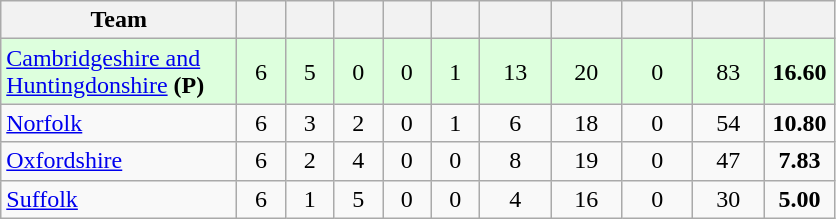<table class="wikitable" style="text-align:center">
<tr>
<th width="150">Team</th>
<th width="25"></th>
<th width="25"></th>
<th width="25"></th>
<th width="25"></th>
<th width="25"></th>
<th width="40"></th>
<th width="40"></th>
<th width="40"></th>
<th width="40"></th>
<th width="40"></th>
</tr>
<tr style="background:#dfd">
<td style="text-align:left"><a href='#'>Cambridgeshire and Huntingdonshire</a> <strong>(P)</strong></td>
<td>6</td>
<td>5</td>
<td>0</td>
<td>0</td>
<td>1</td>
<td>13</td>
<td>20</td>
<td>0</td>
<td>83</td>
<td><strong>16.60</strong></td>
</tr>
<tr>
<td style="text-align:left"><a href='#'>Norfolk</a></td>
<td>6</td>
<td>3</td>
<td>2</td>
<td>0</td>
<td>1</td>
<td>6</td>
<td>18</td>
<td>0</td>
<td>54</td>
<td><strong>10.80</strong></td>
</tr>
<tr>
<td style="text-align:left"><a href='#'>Oxfordshire</a></td>
<td>6</td>
<td>2</td>
<td>4</td>
<td>0</td>
<td>0</td>
<td>8</td>
<td>19</td>
<td>0</td>
<td>47</td>
<td><strong>7.83</strong></td>
</tr>
<tr>
<td style="text-align:left"><a href='#'>Suffolk</a></td>
<td>6</td>
<td>1</td>
<td>5</td>
<td>0</td>
<td>0</td>
<td>4</td>
<td>16</td>
<td>0</td>
<td>30</td>
<td><strong>5.00</strong></td>
</tr>
</table>
